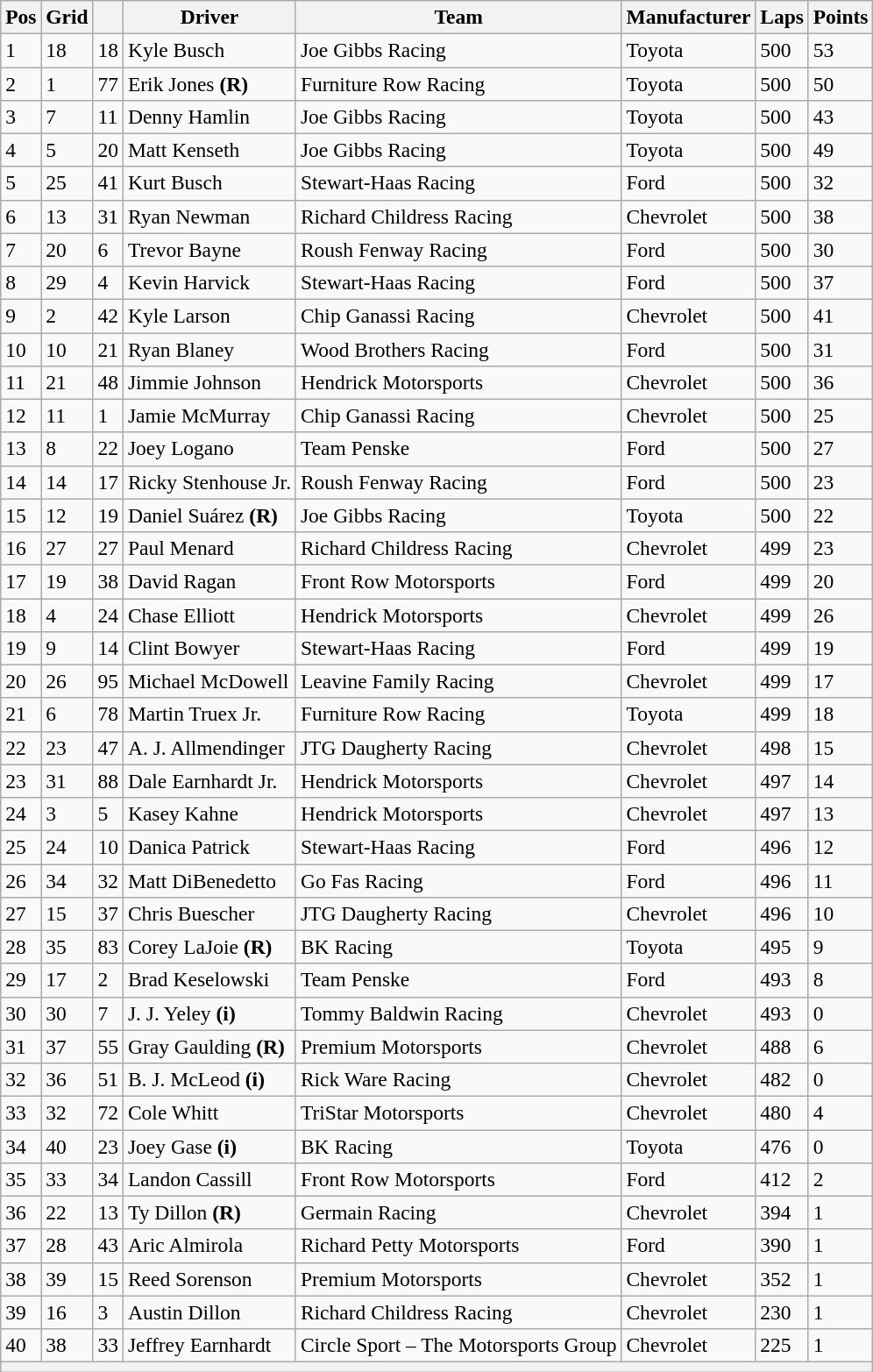<table class="wikitable" style="font-size:98%">
<tr>
<th>Pos</th>
<th>Grid</th>
<th></th>
<th>Driver</th>
<th>Team</th>
<th>Manufacturer</th>
<th>Laps</th>
<th>Points</th>
</tr>
<tr>
<td>1</td>
<td>18</td>
<td>18</td>
<td>Kyle Busch</td>
<td>Joe Gibbs Racing</td>
<td>Toyota</td>
<td>500</td>
<td>53</td>
</tr>
<tr>
<td>2</td>
<td>1</td>
<td>77</td>
<td>Erik Jones <strong>(R)</strong></td>
<td>Furniture Row Racing</td>
<td>Toyota</td>
<td>500</td>
<td>50</td>
</tr>
<tr>
<td>3</td>
<td>7</td>
<td>11</td>
<td>Denny Hamlin</td>
<td>Joe Gibbs Racing</td>
<td>Toyota</td>
<td>500</td>
<td>43</td>
</tr>
<tr>
<td>4</td>
<td>5</td>
<td>20</td>
<td>Matt Kenseth</td>
<td>Joe Gibbs Racing</td>
<td>Toyota</td>
<td>500</td>
<td>49</td>
</tr>
<tr>
<td>5</td>
<td>25</td>
<td>41</td>
<td>Kurt Busch</td>
<td>Stewart-Haas Racing</td>
<td>Ford</td>
<td>500</td>
<td>32</td>
</tr>
<tr>
<td>6</td>
<td>13</td>
<td>31</td>
<td>Ryan Newman</td>
<td>Richard Childress Racing</td>
<td>Chevrolet</td>
<td>500</td>
<td>38</td>
</tr>
<tr>
<td>7</td>
<td>20</td>
<td>6</td>
<td>Trevor Bayne</td>
<td>Roush Fenway Racing</td>
<td>Ford</td>
<td>500</td>
<td>30</td>
</tr>
<tr>
<td>8</td>
<td>29</td>
<td>4</td>
<td>Kevin Harvick</td>
<td>Stewart-Haas Racing</td>
<td>Ford</td>
<td>500</td>
<td>37</td>
</tr>
<tr>
<td>9</td>
<td>2</td>
<td>42</td>
<td>Kyle Larson</td>
<td>Chip Ganassi Racing</td>
<td>Chevrolet</td>
<td>500</td>
<td>41</td>
</tr>
<tr>
<td>10</td>
<td>10</td>
<td>21</td>
<td>Ryan Blaney</td>
<td>Wood Brothers Racing</td>
<td>Ford</td>
<td>500</td>
<td>31</td>
</tr>
<tr>
<td>11</td>
<td>21</td>
<td>48</td>
<td>Jimmie Johnson</td>
<td>Hendrick Motorsports</td>
<td>Chevrolet</td>
<td>500</td>
<td>36</td>
</tr>
<tr>
<td>12</td>
<td>11</td>
<td>1</td>
<td>Jamie McMurray</td>
<td>Chip Ganassi Racing</td>
<td>Chevrolet</td>
<td>500</td>
<td>25</td>
</tr>
<tr>
<td>13</td>
<td>8</td>
<td>22</td>
<td>Joey Logano</td>
<td>Team Penske</td>
<td>Ford</td>
<td>500</td>
<td>27</td>
</tr>
<tr>
<td>14</td>
<td>14</td>
<td>17</td>
<td>Ricky Stenhouse Jr.</td>
<td>Roush Fenway Racing</td>
<td>Ford</td>
<td>500</td>
<td>23</td>
</tr>
<tr>
<td>15</td>
<td>12</td>
<td>19</td>
<td>Daniel Suárez <strong>(R)</strong></td>
<td>Joe Gibbs Racing</td>
<td>Toyota</td>
<td>500</td>
<td>22</td>
</tr>
<tr>
<td>16</td>
<td>27</td>
<td>27</td>
<td>Paul Menard</td>
<td>Richard Childress Racing</td>
<td>Chevrolet</td>
<td>499</td>
<td>23</td>
</tr>
<tr>
<td>17</td>
<td>19</td>
<td>38</td>
<td>David Ragan</td>
<td>Front Row Motorsports</td>
<td>Ford</td>
<td>499</td>
<td>20</td>
</tr>
<tr>
<td>18</td>
<td>4</td>
<td>24</td>
<td>Chase Elliott</td>
<td>Hendrick Motorsports</td>
<td>Chevrolet</td>
<td>499</td>
<td>26</td>
</tr>
<tr>
<td>19</td>
<td>9</td>
<td>14</td>
<td>Clint Bowyer</td>
<td>Stewart-Haas Racing</td>
<td>Ford</td>
<td>499</td>
<td>19</td>
</tr>
<tr>
<td>20</td>
<td>26</td>
<td>95</td>
<td>Michael McDowell</td>
<td>Leavine Family Racing</td>
<td>Chevrolet</td>
<td>499</td>
<td>17</td>
</tr>
<tr>
<td>21</td>
<td>6</td>
<td>78</td>
<td>Martin Truex Jr.</td>
<td>Furniture Row Racing</td>
<td>Toyota</td>
<td>499</td>
<td>18</td>
</tr>
<tr>
<td>22</td>
<td>23</td>
<td>47</td>
<td>A. J. Allmendinger</td>
<td>JTG Daugherty Racing</td>
<td>Chevrolet</td>
<td>498</td>
<td>15</td>
</tr>
<tr>
<td>23</td>
<td>31</td>
<td>88</td>
<td>Dale Earnhardt Jr.</td>
<td>Hendrick Motorsports</td>
<td>Chevrolet</td>
<td>497</td>
<td>14</td>
</tr>
<tr>
<td>24</td>
<td>3</td>
<td>5</td>
<td>Kasey Kahne</td>
<td>Hendrick Motorsports</td>
<td>Chevrolet</td>
<td>497</td>
<td>13</td>
</tr>
<tr>
<td>25</td>
<td>24</td>
<td>10</td>
<td>Danica Patrick</td>
<td>Stewart-Haas Racing</td>
<td>Ford</td>
<td>496</td>
<td>12</td>
</tr>
<tr>
<td>26</td>
<td>34</td>
<td>32</td>
<td>Matt DiBenedetto</td>
<td>Go Fas Racing</td>
<td>Ford</td>
<td>496</td>
<td>11</td>
</tr>
<tr>
<td>27</td>
<td>15</td>
<td>37</td>
<td>Chris Buescher</td>
<td>JTG Daugherty Racing</td>
<td>Chevrolet</td>
<td>496</td>
<td>10</td>
</tr>
<tr>
<td>28</td>
<td>35</td>
<td>83</td>
<td>Corey LaJoie <strong>(R)</strong></td>
<td>BK Racing</td>
<td>Toyota</td>
<td>495</td>
<td>9</td>
</tr>
<tr>
<td>29</td>
<td>17</td>
<td>2</td>
<td>Brad Keselowski</td>
<td>Team Penske</td>
<td>Ford</td>
<td>493</td>
<td>8</td>
</tr>
<tr>
<td>30</td>
<td>30</td>
<td>7</td>
<td>J. J. Yeley <strong>(i)</strong></td>
<td>Tommy Baldwin Racing</td>
<td>Chevrolet</td>
<td>493</td>
<td>0</td>
</tr>
<tr>
<td>31</td>
<td>37</td>
<td>55</td>
<td>Gray Gaulding <strong>(R)</strong></td>
<td>Premium Motorsports</td>
<td>Chevrolet</td>
<td>488</td>
<td>6</td>
</tr>
<tr>
<td>32</td>
<td>36</td>
<td>51</td>
<td>B. J. McLeod <strong>(i)</strong></td>
<td>Rick Ware Racing</td>
<td>Chevrolet</td>
<td>482</td>
<td>0</td>
</tr>
<tr>
<td>33</td>
<td>32</td>
<td>72</td>
<td>Cole Whitt</td>
<td>TriStar Motorsports</td>
<td>Chevrolet</td>
<td>480</td>
<td>4</td>
</tr>
<tr>
<td>34</td>
<td>40</td>
<td>23</td>
<td>Joey Gase <strong>(i)</strong></td>
<td>BK Racing</td>
<td>Toyota</td>
<td>476</td>
<td>0</td>
</tr>
<tr>
<td>35</td>
<td>33</td>
<td>34</td>
<td>Landon Cassill</td>
<td>Front Row Motorsports</td>
<td>Ford</td>
<td>412</td>
<td>2</td>
</tr>
<tr>
<td>36</td>
<td>22</td>
<td>13</td>
<td>Ty Dillon <strong>(R)</strong></td>
<td>Germain Racing</td>
<td>Chevrolet</td>
<td>394</td>
<td>1</td>
</tr>
<tr>
<td>37</td>
<td>28</td>
<td>43</td>
<td>Aric Almirola</td>
<td>Richard Petty Motorsports</td>
<td>Ford</td>
<td>390</td>
<td>1</td>
</tr>
<tr>
<td>38</td>
<td>39</td>
<td>15</td>
<td>Reed Sorenson</td>
<td>Premium Motorsports</td>
<td>Chevrolet</td>
<td>352</td>
<td>1</td>
</tr>
<tr>
<td>39</td>
<td>16</td>
<td>3</td>
<td>Austin Dillon</td>
<td>Richard Childress Racing</td>
<td>Chevrolet</td>
<td>230</td>
<td>1</td>
</tr>
<tr>
<td>40</td>
<td>38</td>
<td>33</td>
<td>Jeffrey Earnhardt</td>
<td>Circle Sport – The Motorsports Group</td>
<td>Chevrolet</td>
<td>225</td>
<td>1</td>
</tr>
<tr>
<th colspan="8"></th>
</tr>
</table>
